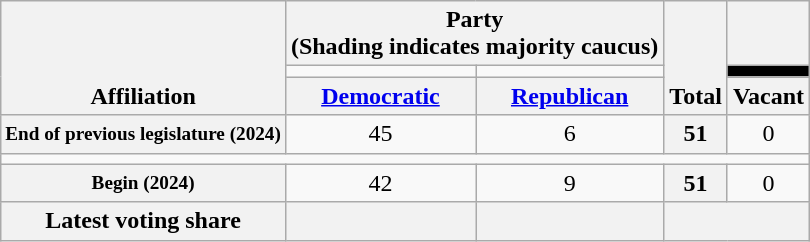<table class=wikitable style="text-align:center">
<tr style="vertical-align:bottom;">
<th rowspan=3>Affiliation</th>
<th colspan=2>Party <div>(Shading indicates majority caucus)</div></th>
<th rowspan=3>Total</th>
<th></th>
</tr>
<tr style="height:5px">
<td></td>
<td></td>
<td style="background-color:black"></td>
</tr>
<tr>
<th><a href='#'>Democratic</a></th>
<th><a href='#'>Republican</a></th>
<th>Vacant</th>
</tr>
<tr>
<th nowrap style="font-size:80%">End of previous legislature (2024)</th>
<td>45</td>
<td>6</td>
<th>51</th>
<td>0</td>
</tr>
<tr>
<td colspan=5></td>
</tr>
<tr>
<th nowrap style="font-size:80%">Begin (2024)</th>
<td>42</td>
<td>9</td>
<th>51</th>
<td>0</td>
</tr>
<tr>
<th>Latest voting share</th>
<th></th>
<th></th>
<th colspan=2></th>
</tr>
</table>
